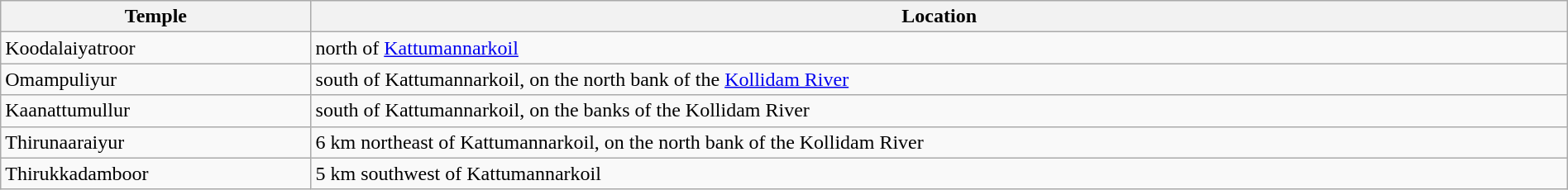<table class="wikitable" border="1" width="100%">
<tr>
<th>Temple</th>
<th>Location</th>
</tr>
<tr>
<td>Koodalaiyatroor</td>
<td> north of <a href='#'>Kattumannarkoil</a></td>
</tr>
<tr>
<td>Omampuliyur</td>
<td> south of Kattumannarkoil, on the north bank of the <a href='#'>Kollidam River</a></td>
</tr>
<tr>
<td>Kaanattumullur</td>
<td> south of Kattumannarkoil, on the banks of the Kollidam River</td>
</tr>
<tr>
<td>Thirunaaraiyur</td>
<td>6 km northeast of Kattumannarkoil, on the north bank of the Kollidam River</td>
</tr>
<tr>
<td>Thirukkadamboor</td>
<td>5 km southwest of Kattumannarkoil</td>
</tr>
</table>
